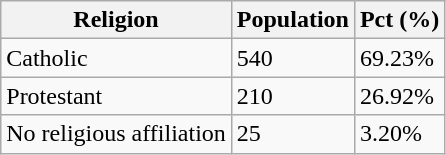<table class="wikitable">
<tr>
<th>Religion</th>
<th>Population</th>
<th>Pct (%)</th>
</tr>
<tr>
<td>Catholic</td>
<td>540</td>
<td>69.23%</td>
</tr>
<tr>
<td>Protestant</td>
<td>210</td>
<td>26.92%</td>
</tr>
<tr>
<td>No religious affiliation</td>
<td>25</td>
<td>3.20%</td>
</tr>
</table>
